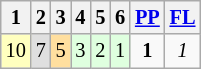<table class="wikitable" style="font-size: 85%;">
<tr>
<th>1</th>
<th>2</th>
<th>3</th>
<th>4</th>
<th>5</th>
<th>6</th>
<th><a href='#'>PP</a></th>
<th><a href='#'>FL</a></th>
</tr>
<tr align="center">
<td bgcolor="#FFFFBF">10</td>
<td bgcolor="#DFDFDF">7</td>
<td bgcolor="#FFDF9F">5</td>
<td bgcolor="#DFFFDF">3</td>
<td bgcolor="#DFFFDF">2</td>
<td bgcolor="#DFFFDF">1</td>
<td><strong>1</strong></td>
<td><em>1</em></td>
</tr>
</table>
